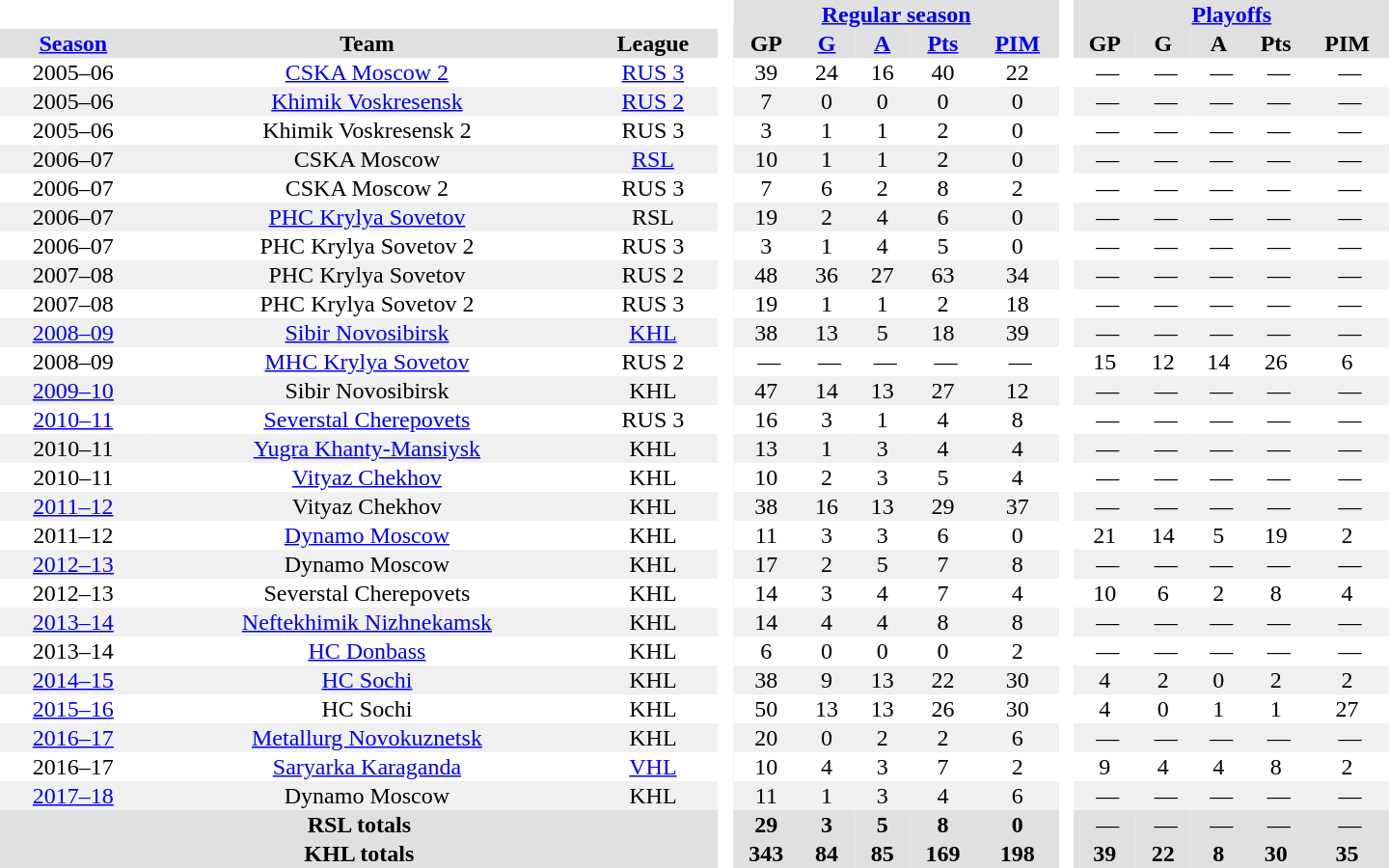<table border="0" cellpadding="1" cellspacing="0" style="text-align:center; width:60em;">
<tr style="background:#e0e0e0;">
<th colspan="3"  bgcolor="#ffffff"> </th>
<th rowspan="99" bgcolor="#ffffff"> </th>
<th colspan="5"><a href='#'>Regular season</a></th>
<th rowspan="99" bgcolor="#ffffff"> </th>
<th colspan="5"><a href='#'>Playoffs</a></th>
</tr>
<tr style="background:#e0e0e0;">
<th><a href='#'>Season</a></th>
<th>Team</th>
<th>League</th>
<th>GP</th>
<th><a href='#'>G</a></th>
<th><a href='#'>A</a></th>
<th><a href='#'>Pts</a></th>
<th><a href='#'>PIM</a></th>
<th>GP</th>
<th>G</th>
<th>A</th>
<th>Pts</th>
<th>PIM</th>
</tr>
<tr ALIGN="center">
<td>2005–06</td>
<td><a href='#'>CSKA Moscow 2</a></td>
<td><a href='#'>RUS 3</a></td>
<td>39</td>
<td>24</td>
<td>16</td>
<td>40</td>
<td>22</td>
<td> —</td>
<td> —</td>
<td> —</td>
<td> —</td>
<td> —</td>
</tr>
<tr ALIGN="center" bgcolor="#f0f0f0">
<td>2005–06</td>
<td><a href='#'>Khimik Voskresensk</a></td>
<td><a href='#'>RUS 2</a></td>
<td>7</td>
<td>0</td>
<td>0</td>
<td>0</td>
<td>0</td>
<td> —</td>
<td> —</td>
<td> —</td>
<td> —</td>
<td> —</td>
</tr>
<tr ALIGN="center">
<td>2005–06</td>
<td>Khimik Voskresensk 2</td>
<td>RUS 3</td>
<td>3</td>
<td>1</td>
<td>1</td>
<td>2</td>
<td>0</td>
<td> —</td>
<td> —</td>
<td> —</td>
<td> —</td>
<td> —</td>
</tr>
<tr ALIGN="center"  bgcolor="#f0f0f0">
<td>2006–07</td>
<td>CSKA Moscow</td>
<td><a href='#'>RSL</a></td>
<td>10</td>
<td>1</td>
<td>1</td>
<td>2</td>
<td>0</td>
<td> —</td>
<td> —</td>
<td> —</td>
<td> —</td>
<td> —</td>
</tr>
<tr ALIGN="center">
<td>2006–07</td>
<td>CSKA Moscow 2</td>
<td>RUS 3</td>
<td>7</td>
<td>6</td>
<td>2</td>
<td>8</td>
<td>2</td>
<td> —</td>
<td> —</td>
<td> —</td>
<td> —</td>
<td> —</td>
</tr>
<tr ALIGN="center"  bgcolor="#f0f0f0">
<td>2006–07</td>
<td><a href='#'>PHC Krylya Sovetov</a></td>
<td>RSL</td>
<td>19</td>
<td>2</td>
<td>4</td>
<td>6</td>
<td>0</td>
<td> —</td>
<td> —</td>
<td> —</td>
<td> —</td>
<td> —</td>
</tr>
<tr ALIGN="center">
<td>2006–07</td>
<td>PHC Krylya Sovetov 2</td>
<td>RUS 3</td>
<td>3</td>
<td>1</td>
<td>4</td>
<td>5</td>
<td>0</td>
<td> —</td>
<td> —</td>
<td> —</td>
<td> —</td>
<td> —</td>
</tr>
<tr ALIGN="center"  bgcolor="#f0f0f0">
<td>2007–08</td>
<td>PHC Krylya Sovetov</td>
<td>RUS 2</td>
<td>48</td>
<td>36</td>
<td>27</td>
<td>63</td>
<td>34</td>
<td> —</td>
<td> —</td>
<td> —</td>
<td> —</td>
<td> —</td>
</tr>
<tr ALIGN="center">
<td>2007–08</td>
<td>PHC Krylya Sovetov 2</td>
<td>RUS 3</td>
<td>19</td>
<td>1</td>
<td>1</td>
<td>2</td>
<td>18</td>
<td> —</td>
<td> —</td>
<td> —</td>
<td> —</td>
<td> —</td>
</tr>
<tr ALIGN="center" bgcolor="#f0f0f0">
<td><a href='#'>2008–09</a></td>
<td><a href='#'>Sibir Novosibirsk</a></td>
<td><a href='#'>KHL</a></td>
<td>38</td>
<td>13</td>
<td>5</td>
<td>18</td>
<td>39</td>
<td> —</td>
<td> —</td>
<td> —</td>
<td> —</td>
<td> —</td>
</tr>
<tr ALIGN="center">
<td>2008–09</td>
<td><a href='#'>MHC Krylya Sovetov</a></td>
<td>RUS 2</td>
<td> —</td>
<td> —</td>
<td> —</td>
<td> —</td>
<td> —</td>
<td>15</td>
<td>12</td>
<td>14</td>
<td>26</td>
<td>6</td>
</tr>
<tr ALIGN="center" bgcolor="#f0f0f0">
<td><a href='#'>2009–10</a></td>
<td>Sibir Novosibirsk</td>
<td>KHL</td>
<td>47</td>
<td>14</td>
<td>13</td>
<td>27</td>
<td>12</td>
<td> —</td>
<td> —</td>
<td> —</td>
<td> —</td>
<td> —</td>
</tr>
<tr ALIGN="center">
<td><a href='#'>2010–11</a></td>
<td><a href='#'>Severstal Cherepovets</a></td>
<td>RUS 3</td>
<td>16</td>
<td>3</td>
<td>1</td>
<td>4</td>
<td>8</td>
<td> —</td>
<td> —</td>
<td> —</td>
<td> —</td>
<td> —</td>
</tr>
<tr ALIGN="center" bgcolor="#f0f0f0">
<td>2010–11</td>
<td><a href='#'>Yugra Khanty-Mansiysk</a></td>
<td>KHL</td>
<td>13</td>
<td>1</td>
<td>3</td>
<td>4</td>
<td>4</td>
<td> —</td>
<td> —</td>
<td> —</td>
<td> —</td>
<td> —</td>
</tr>
<tr ALIGN="center">
<td>2010–11</td>
<td><a href='#'>Vityaz Chekhov</a></td>
<td>KHL</td>
<td>10</td>
<td>2</td>
<td>3</td>
<td>5</td>
<td>4</td>
<td> —</td>
<td> —</td>
<td> —</td>
<td> —</td>
<td> —</td>
</tr>
<tr ALIGN="center" bgcolor="#f0f0f0">
<td><a href='#'>2011–12</a></td>
<td>Vityaz Chekhov</td>
<td>KHL</td>
<td>38</td>
<td>16</td>
<td>13</td>
<td>29</td>
<td>37</td>
<td> —</td>
<td> —</td>
<td> —</td>
<td> —</td>
<td> —</td>
</tr>
<tr ALIGN="center">
<td>2011–12</td>
<td><a href='#'>Dynamo Moscow</a></td>
<td>KHL</td>
<td>11</td>
<td>3</td>
<td>3</td>
<td>6</td>
<td>0</td>
<td>21</td>
<td>14</td>
<td>5</td>
<td>19</td>
<td>2</td>
</tr>
<tr ALIGN="center" bgcolor="#f0f0f0">
<td><a href='#'>2012–13</a></td>
<td>Dynamo Moscow</td>
<td>KHL</td>
<td>17</td>
<td>2</td>
<td>5</td>
<td>7</td>
<td>8</td>
<td> —</td>
<td> —</td>
<td> —</td>
<td> —</td>
<td> —</td>
</tr>
<tr ALIGN="center">
<td>2012–13</td>
<td>Severstal Cherepovets</td>
<td>KHL</td>
<td>14</td>
<td>3</td>
<td>4</td>
<td>7</td>
<td>4</td>
<td>10</td>
<td>6</td>
<td>2</td>
<td>8</td>
<td>4</td>
</tr>
<tr ALIGN="center" bgcolor="#f0f0f0">
<td><a href='#'>2013–14</a></td>
<td><a href='#'>Neftekhimik Nizhnekamsk</a></td>
<td>KHL</td>
<td>14</td>
<td>4</td>
<td>4</td>
<td>8</td>
<td>8</td>
<td> —</td>
<td> —</td>
<td> —</td>
<td> —</td>
<td> —</td>
</tr>
<tr ALIGN="center">
<td>2013–14</td>
<td><a href='#'>HC Donbass</a></td>
<td>KHL</td>
<td>6</td>
<td>0</td>
<td>0</td>
<td>0</td>
<td>2</td>
<td> —</td>
<td> —</td>
<td> —</td>
<td> —</td>
<td> —</td>
</tr>
<tr ALIGN="center" bgcolor="#f0f0f0">
<td><a href='#'>2014–15</a></td>
<td><a href='#'>HC Sochi</a></td>
<td>KHL</td>
<td>38</td>
<td>9</td>
<td>13</td>
<td>22</td>
<td>30</td>
<td>4</td>
<td>2</td>
<td>0</td>
<td>2</td>
<td>2</td>
</tr>
<tr ALIGN="center">
<td><a href='#'>2015–16</a></td>
<td>HC Sochi</td>
<td>KHL</td>
<td>50</td>
<td>13</td>
<td>13</td>
<td>26</td>
<td>30</td>
<td>4</td>
<td>0</td>
<td>1</td>
<td>1</td>
<td>27</td>
</tr>
<tr ALIGN="center" bgcolor="#f0f0f0">
<td><a href='#'>2016–17</a></td>
<td><a href='#'>Metallurg Novokuznetsk</a></td>
<td>KHL</td>
<td>20</td>
<td>0</td>
<td>2</td>
<td>2</td>
<td>6</td>
<td> —</td>
<td> —</td>
<td> —</td>
<td> —</td>
<td> —</td>
</tr>
<tr ALIGN="center">
<td>2016–17</td>
<td><a href='#'>Saryarka Karaganda</a></td>
<td><a href='#'>VHL</a></td>
<td>10</td>
<td>4</td>
<td>3</td>
<td>7</td>
<td>2</td>
<td>9</td>
<td>4</td>
<td>4</td>
<td>8</td>
<td>2</td>
</tr>
<tr ALIGN="center" bgcolor="#f0f0f0">
<td><a href='#'>2017–18</a></td>
<td>Dynamo Moscow</td>
<td>KHL</td>
<td>11</td>
<td>1</td>
<td>3</td>
<td>4</td>
<td>6</td>
<td> —</td>
<td> —</td>
<td> —</td>
<td> —</td>
<td> —</td>
</tr>
<tr bgcolor="#e0e0e0">
<th colspan="3">RSL totals</th>
<th>29</th>
<th>3</th>
<th>5</th>
<th>8</th>
<th>0</th>
<td> —</td>
<td> —</td>
<td> —</td>
<td> —</td>
<td> —</td>
</tr>
<tr bgcolor="#e0e0e0">
<th colspan="3">KHL totals</th>
<th>343</th>
<th>84</th>
<th>85</th>
<th>169</th>
<th>198</th>
<th>39</th>
<th>22</th>
<th>8</th>
<th>30</th>
<th>35</th>
</tr>
</table>
